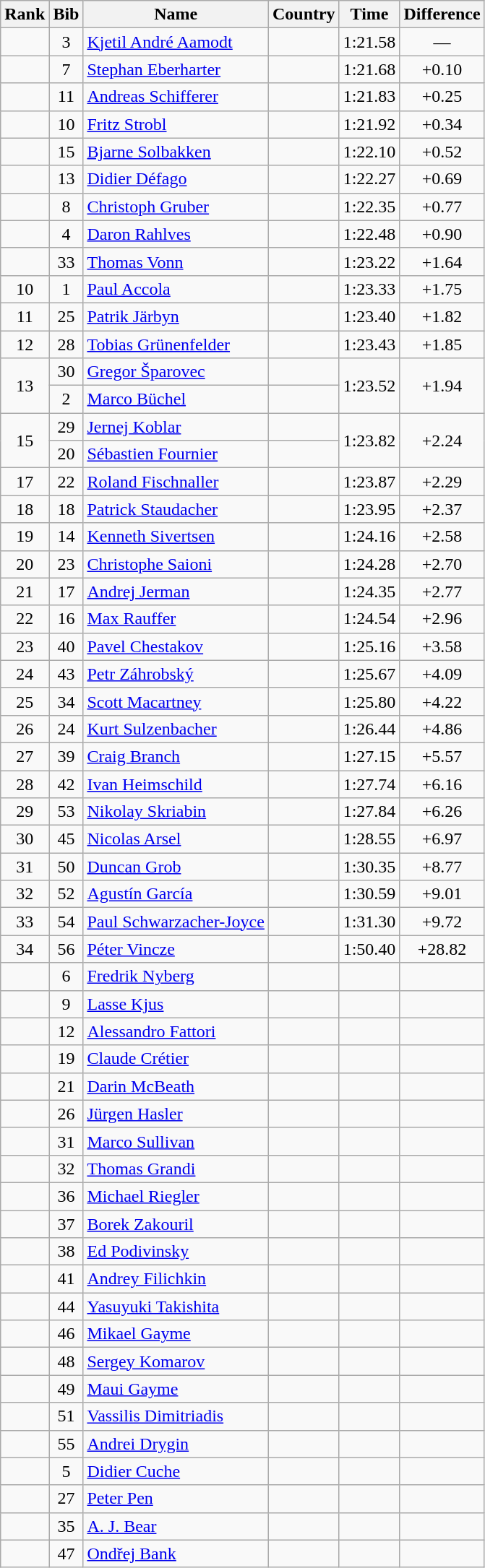<table class="wikitable sortable" style="text-align:center">
<tr>
<th>Rank</th>
<th>Bib</th>
<th>Name</th>
<th>Country</th>
<th>Time</th>
<th>Difference</th>
</tr>
<tr>
<td></td>
<td>3</td>
<td align=left><a href='#'>Kjetil André Aamodt</a></td>
<td align=left></td>
<td>1:21.58</td>
<td>—</td>
</tr>
<tr>
<td></td>
<td>7</td>
<td align=left><a href='#'>Stephan Eberharter</a></td>
<td align=left></td>
<td>1:21.68</td>
<td>+0.10</td>
</tr>
<tr>
<td></td>
<td>11</td>
<td align=left><a href='#'>Andreas Schifferer</a></td>
<td align=left></td>
<td>1:21.83</td>
<td>+0.25</td>
</tr>
<tr>
<td></td>
<td>10</td>
<td align=left><a href='#'>Fritz Strobl</a></td>
<td align=left></td>
<td>1:21.92</td>
<td>+0.34</td>
</tr>
<tr>
<td></td>
<td>15</td>
<td align=left><a href='#'>Bjarne Solbakken</a></td>
<td align=left></td>
<td>1:22.10</td>
<td>+0.52</td>
</tr>
<tr>
<td></td>
<td>13</td>
<td align=left><a href='#'>Didier Défago</a></td>
<td align=left></td>
<td>1:22.27</td>
<td>+0.69</td>
</tr>
<tr>
<td></td>
<td>8</td>
<td align=left><a href='#'>Christoph Gruber</a></td>
<td align=left></td>
<td>1:22.35</td>
<td>+0.77</td>
</tr>
<tr>
<td></td>
<td>4</td>
<td align=left><a href='#'>Daron Rahlves</a></td>
<td align=left></td>
<td>1:22.48</td>
<td>+0.90</td>
</tr>
<tr>
<td></td>
<td>33</td>
<td align=left><a href='#'>Thomas Vonn</a></td>
<td align=left></td>
<td>1:23.22</td>
<td>+1.64</td>
</tr>
<tr>
<td>10</td>
<td>1</td>
<td align=left><a href='#'>Paul Accola</a></td>
<td align=left></td>
<td>1:23.33</td>
<td>+1.75</td>
</tr>
<tr>
<td>11</td>
<td>25</td>
<td align=left><a href='#'>Patrik Järbyn</a></td>
<td align=left></td>
<td>1:23.40</td>
<td>+1.82</td>
</tr>
<tr>
<td>12</td>
<td>28</td>
<td align=left><a href='#'>Tobias Grünenfelder</a></td>
<td align=left></td>
<td>1:23.43</td>
<td>+1.85</td>
</tr>
<tr>
<td rowspan=2>13</td>
<td>30</td>
<td align=left><a href='#'>Gregor Šparovec</a></td>
<td align=left></td>
<td rowspan=2>1:23.52</td>
<td rowspan=2>+1.94</td>
</tr>
<tr>
<td>2</td>
<td align=left><a href='#'>Marco Büchel</a></td>
<td align=left></td>
</tr>
<tr>
<td rowspan=2>15</td>
<td>29</td>
<td align=left><a href='#'>Jernej Koblar</a></td>
<td align=left></td>
<td rowspan=2>1:23.82</td>
<td rowspan=2>+2.24</td>
</tr>
<tr>
<td>20</td>
<td align=left><a href='#'>Sébastien Fournier</a></td>
<td align=left></td>
</tr>
<tr>
<td>17</td>
<td>22</td>
<td align=left><a href='#'>Roland Fischnaller</a></td>
<td align=left></td>
<td>1:23.87</td>
<td>+2.29</td>
</tr>
<tr>
<td>18</td>
<td>18</td>
<td align=left><a href='#'>Patrick Staudacher</a></td>
<td align=left></td>
<td>1:23.95</td>
<td>+2.37</td>
</tr>
<tr>
<td>19</td>
<td>14</td>
<td align=left><a href='#'>Kenneth Sivertsen</a></td>
<td align=left></td>
<td>1:24.16</td>
<td>+2.58</td>
</tr>
<tr>
<td>20</td>
<td>23</td>
<td align=left><a href='#'>Christophe Saioni</a></td>
<td align=left></td>
<td>1:24.28</td>
<td>+2.70</td>
</tr>
<tr>
<td>21</td>
<td>17</td>
<td align=left><a href='#'>Andrej Jerman</a></td>
<td align=left></td>
<td>1:24.35</td>
<td>+2.77</td>
</tr>
<tr>
<td>22</td>
<td>16</td>
<td align=left><a href='#'>Max Rauffer</a></td>
<td align=left></td>
<td>1:24.54</td>
<td>+2.96</td>
</tr>
<tr>
<td>23</td>
<td>40</td>
<td align=left><a href='#'>Pavel Chestakov</a></td>
<td align=left></td>
<td>1:25.16</td>
<td>+3.58</td>
</tr>
<tr>
<td>24</td>
<td>43</td>
<td align=left><a href='#'>Petr Záhrobský</a></td>
<td align=left></td>
<td>1:25.67</td>
<td>+4.09</td>
</tr>
<tr>
<td>25</td>
<td>34</td>
<td align=left><a href='#'>Scott Macartney</a></td>
<td align=left></td>
<td>1:25.80</td>
<td>+4.22</td>
</tr>
<tr>
<td>26</td>
<td>24</td>
<td align=left><a href='#'>Kurt Sulzenbacher</a></td>
<td align=left></td>
<td>1:26.44</td>
<td>+4.86</td>
</tr>
<tr>
<td>27</td>
<td>39</td>
<td align=left><a href='#'>Craig Branch</a></td>
<td align=left></td>
<td>1:27.15</td>
<td>+5.57</td>
</tr>
<tr>
<td>28</td>
<td>42</td>
<td align=left><a href='#'>Ivan Heimschild</a></td>
<td align=left></td>
<td>1:27.74</td>
<td>+6.16</td>
</tr>
<tr>
<td>29</td>
<td>53</td>
<td align=left><a href='#'>Nikolay Skriabin</a></td>
<td align=left></td>
<td>1:27.84</td>
<td>+6.26</td>
</tr>
<tr>
<td>30</td>
<td>45</td>
<td align=left><a href='#'>Nicolas Arsel</a></td>
<td align=left></td>
<td>1:28.55</td>
<td>+6.97</td>
</tr>
<tr>
<td>31</td>
<td>50</td>
<td align=left><a href='#'>Duncan Grob</a></td>
<td align=left></td>
<td>1:30.35</td>
<td>+8.77</td>
</tr>
<tr>
<td>32</td>
<td>52</td>
<td align=left><a href='#'>Agustín García</a></td>
<td align=left></td>
<td>1:30.59</td>
<td>+9.01</td>
</tr>
<tr>
<td>33</td>
<td>54</td>
<td align=left><a href='#'>Paul Schwarzacher-Joyce</a></td>
<td align=left></td>
<td>1:31.30</td>
<td>+9.72</td>
</tr>
<tr>
<td>34</td>
<td>56</td>
<td align=left><a href='#'>Péter Vincze</a></td>
<td align=left></td>
<td>1:50.40</td>
<td>+28.82</td>
</tr>
<tr>
<td></td>
<td>6</td>
<td align=left><a href='#'>Fredrik Nyberg</a></td>
<td align=left></td>
<td></td>
<td></td>
</tr>
<tr>
<td></td>
<td>9</td>
<td align=left><a href='#'>Lasse Kjus</a></td>
<td align=left></td>
<td></td>
<td></td>
</tr>
<tr>
<td></td>
<td>12</td>
<td align=left><a href='#'>Alessandro Fattori</a></td>
<td align=left></td>
<td></td>
<td></td>
</tr>
<tr>
<td></td>
<td>19</td>
<td align=left><a href='#'>Claude Crétier</a></td>
<td align=left></td>
<td></td>
<td></td>
</tr>
<tr>
<td></td>
<td>21</td>
<td align=left><a href='#'>Darin McBeath</a></td>
<td align=left></td>
<td></td>
<td></td>
</tr>
<tr>
<td></td>
<td>26</td>
<td align=left><a href='#'>Jürgen Hasler</a></td>
<td align=left></td>
<td></td>
<td></td>
</tr>
<tr>
<td></td>
<td>31</td>
<td align=left><a href='#'>Marco Sullivan</a></td>
<td align=left></td>
<td></td>
<td></td>
</tr>
<tr>
<td></td>
<td>32</td>
<td align=left><a href='#'>Thomas Grandi</a></td>
<td align=left></td>
<td></td>
<td></td>
</tr>
<tr>
<td></td>
<td>36</td>
<td align=left><a href='#'>Michael Riegler</a></td>
<td align=left></td>
<td></td>
<td></td>
</tr>
<tr>
<td></td>
<td>37</td>
<td align=left><a href='#'>Borek Zakouril</a></td>
<td align=left></td>
<td></td>
<td></td>
</tr>
<tr>
<td></td>
<td>38</td>
<td align=left><a href='#'>Ed Podivinsky</a></td>
<td align=left></td>
<td></td>
<td></td>
</tr>
<tr>
<td></td>
<td>41</td>
<td align=left><a href='#'>Andrey Filichkin</a></td>
<td align=left></td>
<td></td>
<td></td>
</tr>
<tr>
<td></td>
<td>44</td>
<td align=left><a href='#'>Yasuyuki Takishita</a></td>
<td align=left></td>
<td></td>
<td></td>
</tr>
<tr>
<td></td>
<td>46</td>
<td align=left><a href='#'>Mikael Gayme</a></td>
<td align=left></td>
<td></td>
<td></td>
</tr>
<tr>
<td></td>
<td>48</td>
<td align=left><a href='#'>Sergey Komarov</a></td>
<td align=left></td>
<td></td>
<td></td>
</tr>
<tr>
<td></td>
<td>49</td>
<td align=left><a href='#'>Maui Gayme</a></td>
<td align=left></td>
<td></td>
<td></td>
</tr>
<tr>
<td></td>
<td>51</td>
<td align=left><a href='#'>Vassilis Dimitriadis</a></td>
<td align=left></td>
<td></td>
<td></td>
</tr>
<tr>
<td></td>
<td>55</td>
<td align=left><a href='#'>Andrei Drygin</a></td>
<td align=left></td>
<td></td>
<td></td>
</tr>
<tr>
<td></td>
<td>5</td>
<td align=left><a href='#'>Didier Cuche</a></td>
<td align=left></td>
<td></td>
<td></td>
</tr>
<tr>
<td></td>
<td>27</td>
<td align=left><a href='#'>Peter Pen</a></td>
<td align=left></td>
<td></td>
<td></td>
</tr>
<tr>
<td></td>
<td>35</td>
<td align=left><a href='#'>A. J. Bear</a></td>
<td align=left></td>
<td></td>
<td></td>
</tr>
<tr>
<td></td>
<td>47</td>
<td align=left><a href='#'>Ondřej Bank</a></td>
<td align=left></td>
<td></td>
<td></td>
</tr>
</table>
